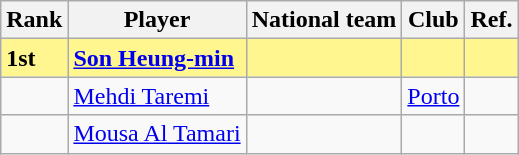<table class="wikitable">
<tr>
<th>Rank</th>
<th>Player</th>
<th>National team</th>
<th>Club</th>
<th>Ref.</th>
</tr>
<tr bgcolor="#FFF68F">
<td><strong>1st</strong></td>
<td><strong><a href='#'>Son Heung-min</a></strong></td>
<td><strong></strong></td>
<td></td>
<td></td>
</tr>
<tr>
<td></td>
<td><a href='#'>Mehdi Taremi</a></td>
<td></td>
<td> <a href='#'>Porto</a><br></td>
<td></td>
</tr>
<tr>
<td></td>
<td><a href='#'>Mousa Al Tamari</a></td>
<td></td>
<td></td>
<td></td>
</tr>
</table>
